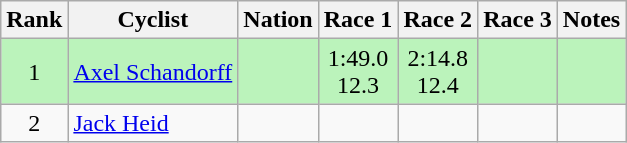<table class="wikitable sortable" style="text-align:center">
<tr>
<th>Rank</th>
<th>Cyclist</th>
<th>Nation</th>
<th>Race 1</th>
<th>Race 2</th>
<th>Race 3</th>
<th>Notes</th>
</tr>
<tr bgcolor=bbf3bb>
<td>1</td>
<td align=left><a href='#'>Axel Schandorff</a></td>
<td align=left></td>
<td>1:49.0<br>12.3</td>
<td>2:14.8<br>12.4</td>
<td></td>
<td></td>
</tr>
<tr>
<td>2</td>
<td align=left><a href='#'>Jack Heid</a></td>
<td align=left></td>
<td></td>
<td></td>
<td></td>
<td></td>
</tr>
</table>
